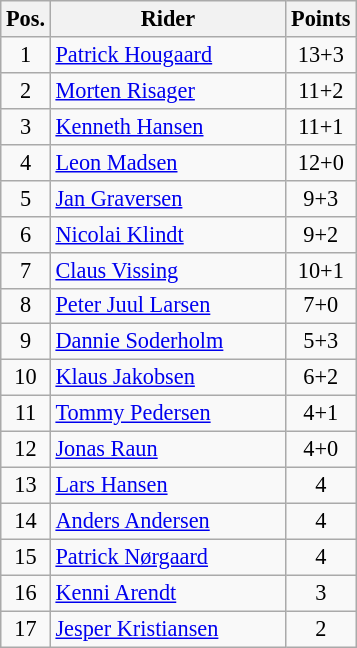<table class=wikitable style="font-size:93%;">
<tr>
<th width=25px>Pos.</th>
<th width=150px>Rider</th>
<th width=40px>Points</th>
</tr>
<tr align=center>
<td>1</td>
<td align=left><a href='#'>Patrick Hougaard</a></td>
<td>13+3</td>
</tr>
<tr align=center>
<td>2</td>
<td align=left><a href='#'>Morten Risager</a></td>
<td>11+2</td>
</tr>
<tr align=center>
<td>3</td>
<td align=left><a href='#'>Kenneth Hansen</a></td>
<td>11+1</td>
</tr>
<tr align=center>
<td>4</td>
<td align=left><a href='#'>Leon Madsen</a></td>
<td>12+0</td>
</tr>
<tr align=center>
<td>5</td>
<td align=left><a href='#'>Jan Graversen</a></td>
<td>9+3</td>
</tr>
<tr align=center>
<td>6</td>
<td align=left><a href='#'>Nicolai Klindt</a></td>
<td>9+2</td>
</tr>
<tr align=center>
<td>7</td>
<td align=left><a href='#'>Claus Vissing</a></td>
<td>10+1</td>
</tr>
<tr align=center>
<td>8</td>
<td align=left><a href='#'>Peter Juul Larsen</a></td>
<td>7+0</td>
</tr>
<tr align=center>
<td>9</td>
<td align=left><a href='#'>Dannie Soderholm</a></td>
<td>5+3</td>
</tr>
<tr align=center>
<td>10</td>
<td align=left><a href='#'>Klaus Jakobsen</a></td>
<td>6+2</td>
</tr>
<tr align=center>
<td>11</td>
<td align=left><a href='#'>Tommy Pedersen</a></td>
<td>4+1</td>
</tr>
<tr align=center>
<td>12</td>
<td align=left><a href='#'>Jonas Raun</a></td>
<td>4+0</td>
</tr>
<tr align=center>
<td>13</td>
<td align=left><a href='#'>Lars Hansen</a></td>
<td>4</td>
</tr>
<tr align=center>
<td>14</td>
<td align=left><a href='#'>Anders Andersen</a></td>
<td>4</td>
</tr>
<tr align=center>
<td>15</td>
<td align=left><a href='#'>Patrick Nørgaard</a></td>
<td>4</td>
</tr>
<tr align=center>
<td>16</td>
<td align=left><a href='#'>Kenni Arendt</a></td>
<td>3</td>
</tr>
<tr align=center>
<td>17</td>
<td align=left><a href='#'>Jesper Kristiansen</a></td>
<td>2</td>
</tr>
</table>
